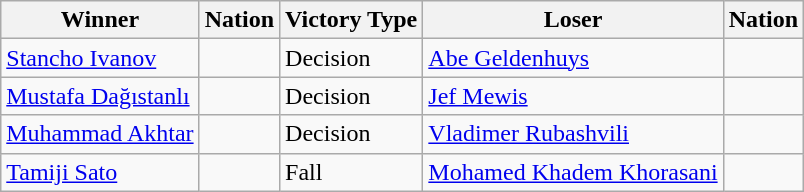<table class="wikitable sortable" style="text-align:left;">
<tr>
<th>Winner</th>
<th>Nation</th>
<th>Victory Type</th>
<th>Loser</th>
<th>Nation</th>
</tr>
<tr>
<td><a href='#'>Stancho Ivanov</a></td>
<td></td>
<td>Decision</td>
<td><a href='#'>Abe Geldenhuys</a></td>
<td></td>
</tr>
<tr>
<td><a href='#'>Mustafa Dağıstanlı</a></td>
<td></td>
<td>Decision</td>
<td><a href='#'>Jef Mewis</a></td>
<td></td>
</tr>
<tr>
<td><a href='#'>Muhammad Akhtar</a></td>
<td></td>
<td>Decision</td>
<td><a href='#'>Vladimer Rubashvili</a></td>
<td></td>
</tr>
<tr>
<td><a href='#'>Tamiji Sato</a></td>
<td></td>
<td>Fall</td>
<td><a href='#'>Mohamed Khadem Khorasani</a></td>
<td></td>
</tr>
</table>
